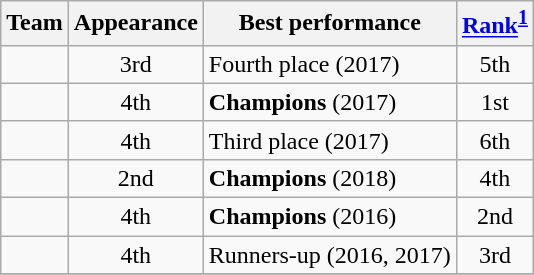<table class="wikitable sortable">
<tr>
<th>Team</th>
<th>Appearance</th>
<th>Best performance</th>
<th><a href='#'>Rank</a><sup><a href='#'>1</a></sup></th>
</tr>
<tr>
<td></td>
<td align=center>3rd</td>
<td>Fourth place (2017)</td>
<td align=center>5th</td>
</tr>
<tr>
<td></td>
<td align=center>4th</td>
<td><strong>Champions</strong> (2017)</td>
<td align=center>1st</td>
</tr>
<tr>
<td></td>
<td align=center>4th</td>
<td>Third place (2017)</td>
<td align=center>6th</td>
</tr>
<tr>
<td></td>
<td align=center>2nd</td>
<td><strong>Champions</strong> (2018)</td>
<td align=center>4th</td>
</tr>
<tr>
<td></td>
<td align=center>4th</td>
<td><strong>Champions</strong> (2016)</td>
<td align=center>2nd</td>
</tr>
<tr>
<td></td>
<td align=center>4th</td>
<td>Runners-up (2016, 2017)</td>
<td align=center>3rd</td>
</tr>
<tr>
</tr>
</table>
